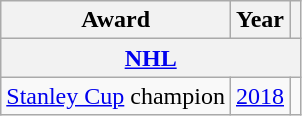<table class="wikitable">
<tr>
<th>Award</th>
<th>Year</th>
<th></th>
</tr>
<tr>
<th colspan="3"><a href='#'>NHL</a></th>
</tr>
<tr>
<td><a href='#'>Stanley Cup</a> champion</td>
<td><a href='#'>2018</a></td>
<td></td>
</tr>
</table>
